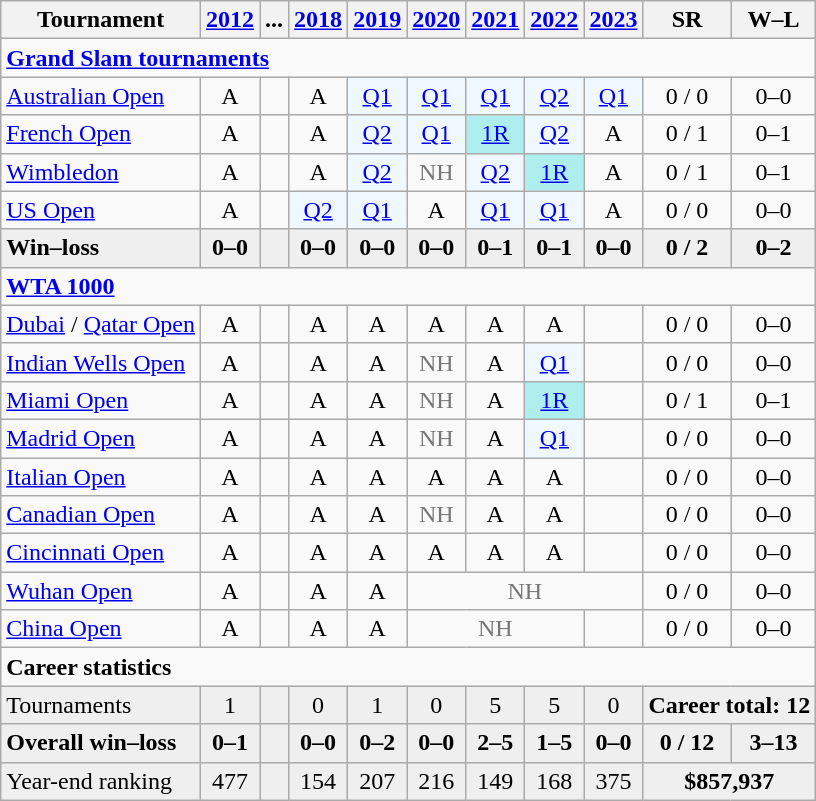<table class="wikitable" style="text-align:center">
<tr>
<th>Tournament</th>
<th><a href='#'>2012</a></th>
<th>...</th>
<th><a href='#'>2018</a></th>
<th><a href='#'>2019</a></th>
<th><a href='#'>2020</a></th>
<th><a href='#'>2021</a></th>
<th><a href='#'>2022</a></th>
<th><a href='#'>2023</a></th>
<th>SR</th>
<th>W–L</th>
</tr>
<tr>
<td colspan="12" align="left"><strong><a href='#'>Grand Slam tournaments</a></strong></td>
</tr>
<tr>
<td align="left"><a href='#'>Australian Open</a></td>
<td>A</td>
<td></td>
<td>A</td>
<td bgcolor="#f0f8ff"><a href='#'>Q1</a></td>
<td bgcolor="#f0f8ff"><a href='#'>Q1</a></td>
<td bgcolor="#f0f8ff"><a href='#'>Q1</a></td>
<td bgcolor="#f0f8ff"><a href='#'>Q2</a></td>
<td bgcolor="#f0f8ff"><a href='#'>Q1</a></td>
<td>0 / 0</td>
<td>0–0</td>
</tr>
<tr>
<td align="left"><a href='#'>French Open</a></td>
<td>A</td>
<td></td>
<td>A</td>
<td bgcolor="#f0f8ff"><a href='#'>Q2</a></td>
<td bgcolor="#f0f8ff"><a href='#'>Q1</a></td>
<td bgcolor="afeeee"><a href='#'>1R</a></td>
<td bgcolor="#f0f8ff"><a href='#'>Q2</a></td>
<td>A</td>
<td>0 / 1</td>
<td>0–1</td>
</tr>
<tr>
<td align="left"><a href='#'>Wimbledon</a></td>
<td>A</td>
<td></td>
<td>A</td>
<td bgcolor="#f0f8ff"><a href='#'>Q2</a></td>
<td style="color:#767676">NH</td>
<td bgcolor="#f0f8ff"><a href='#'>Q2</a></td>
<td bgcolor=afeeee><a href='#'>1R</a></td>
<td>A</td>
<td>0 / 1</td>
<td>0–1</td>
</tr>
<tr>
<td align="left"><a href='#'>US Open</a></td>
<td>A</td>
<td></td>
<td bgcolor="#f0f8ff"><a href='#'>Q2</a></td>
<td bgcolor="#f0f8ff"><a href='#'>Q1</a></td>
<td>A</td>
<td bgcolor="#f0f8ff"><a href='#'>Q1</a></td>
<td bgcolor="f0f8ff"><a href='#'>Q1</a></td>
<td>A</td>
<td>0 / 0</td>
<td>0–0</td>
</tr>
<tr style="background:#efefef;font-weight:bold">
<td align="left">Win–loss</td>
<td>0–0</td>
<td></td>
<td>0–0</td>
<td>0–0</td>
<td>0–0</td>
<td>0–1</td>
<td>0–1</td>
<td>0–0</td>
<td>0 / 2</td>
<td>0–2</td>
</tr>
<tr>
<td colspan="12" align="left"><strong><a href='#'>WTA 1000</a></strong></td>
</tr>
<tr>
<td align="left"><a href='#'>Dubai</a> / <a href='#'>Qatar Open</a></td>
<td>A</td>
<td></td>
<td>A</td>
<td>A</td>
<td>A</td>
<td>A</td>
<td>A</td>
<td></td>
<td>0 / 0</td>
<td>0–0</td>
</tr>
<tr>
<td align="left"><a href='#'>Indian Wells Open</a></td>
<td>A</td>
<td></td>
<td>A</td>
<td>A</td>
<td style="color:#767676">NH</td>
<td>A</td>
<td bgcolor="f0f8ff"><a href='#'>Q1</a></td>
<td></td>
<td>0 / 0</td>
<td>0–0</td>
</tr>
<tr>
<td align="left"><a href='#'>Miami Open</a></td>
<td>A</td>
<td></td>
<td>A</td>
<td>A</td>
<td style="color:#767676">NH</td>
<td>A</td>
<td bgcolor="afeeee"><a href='#'>1R</a></td>
<td></td>
<td>0 / 1</td>
<td>0–1</td>
</tr>
<tr>
<td align="left"><a href='#'>Madrid Open</a></td>
<td>A</td>
<td></td>
<td>A</td>
<td>A</td>
<td style="color:#767676">NH</td>
<td>A</td>
<td bgcolor=f0f8ff><a href='#'>Q1</a></td>
<td></td>
<td>0 / 0</td>
<td>0–0</td>
</tr>
<tr>
<td align="left"><a href='#'>Italian Open</a></td>
<td>A</td>
<td></td>
<td>A</td>
<td>A</td>
<td>A</td>
<td>A</td>
<td>A</td>
<td></td>
<td>0 / 0</td>
<td>0–0</td>
</tr>
<tr>
<td align="left"><a href='#'>Canadian Open</a></td>
<td>A</td>
<td></td>
<td>A</td>
<td>A</td>
<td style="color:#767676">NH</td>
<td>A</td>
<td>A</td>
<td></td>
<td>0 / 0</td>
<td>0–0</td>
</tr>
<tr>
<td align="left"><a href='#'>Cincinnati Open</a></td>
<td>A</td>
<td></td>
<td>A</td>
<td>A</td>
<td>A</td>
<td>A</td>
<td>A</td>
<td></td>
<td>0 / 0</td>
<td>0–0</td>
</tr>
<tr>
<td align="left"><a href='#'>Wuhan Open</a></td>
<td>A</td>
<td></td>
<td>A</td>
<td>A</td>
<td colspan="4" style="color:#767676">NH</td>
<td>0 / 0</td>
<td>0–0</td>
</tr>
<tr>
<td align="left"><a href='#'>China Open</a></td>
<td>A</td>
<td></td>
<td>A</td>
<td>A</td>
<td colspan="3" style="color:#767676">NH</td>
<td></td>
<td>0 / 0</td>
<td>0–0</td>
</tr>
<tr>
<td colspan="12" align="left"><strong>Career statistics</strong></td>
</tr>
<tr bgcolor="efefef">
<td align="left">Tournaments</td>
<td>1</td>
<td></td>
<td>0</td>
<td>1</td>
<td>0</td>
<td>5</td>
<td>5</td>
<td>0</td>
<td colspan="3"><strong>Career total: 12</strong></td>
</tr>
<tr style="background:#efefef;font-weight:bold">
<td align="left">Overall win–loss</td>
<td>0–1</td>
<td></td>
<td>0–0</td>
<td>0–2</td>
<td>0–0</td>
<td>2–5</td>
<td>1–5</td>
<td>0–0</td>
<td>0 / 12</td>
<td>3–13</td>
</tr>
<tr bgcolor="efefef">
<td align="left">Year-end ranking</td>
<td>477</td>
<td></td>
<td>154</td>
<td>207</td>
<td>216</td>
<td>149</td>
<td>168</td>
<td>375</td>
<td colspan="3"><strong>$857,937</strong></td>
</tr>
</table>
